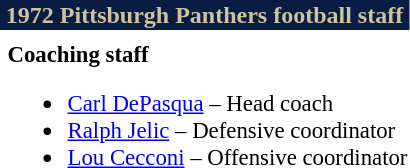<table class="toccolours" style="text-align: left;">
<tr>
<th colspan="10" style="background:#091C44; color:#CEC499; text-align: center;"><strong>1972 Pittsburgh Panthers football staff</strong></th>
</tr>
<tr>
<td colspan="10" align="right"></td>
</tr>
<tr>
<td valign="top"></td>
<td style="font-size: 95%;" valign="top"><strong>Coaching staff</strong><br><ul><li><a href='#'>Carl DePasqua</a> – Head coach</li><li><a href='#'>Ralph Jelic</a> – Defensive coordinator</li><li><a href='#'>Lou Cecconi</a> – Offensive coordinator</li></ul></td>
</tr>
</table>
